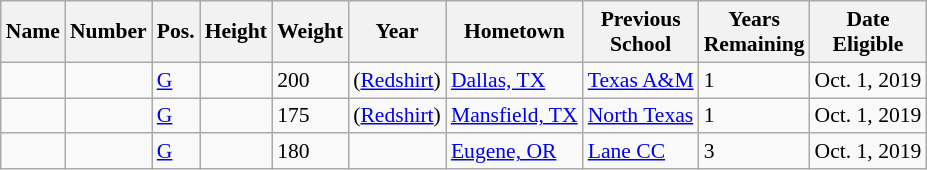<table class="wikitable sortable" style="font-size:90%;" border="1">
<tr>
<th>Name</th>
<th>Number</th>
<th>Pos.</th>
<th>Height</th>
<th>Weight</th>
<th>Year</th>
<th>Hometown</th>
<th ! class="unsortable">Previous<br>School</th>
<th ! class="unsortable">Years<br>Remaining</th>
<th ! class="unsortable">Date<br>Eligible</th>
</tr>
<tr>
<td></td>
<td></td>
<td><a href='#'>G</a></td>
<td></td>
<td>200</td>
<td> (<a href='#'>Redshirt</a>)</td>
<td><a href='#'>Dallas, TX</a></td>
<td><a href='#'>Texas A&M</a></td>
<td>1</td>
<td>Oct. 1, 2019</td>
</tr>
<tr>
<td></td>
<td></td>
<td><a href='#'>G</a></td>
<td></td>
<td>175</td>
<td> (<a href='#'>Redshirt</a>)</td>
<td><a href='#'>Mansfield, TX</a></td>
<td><a href='#'>North Texas</a></td>
<td>1</td>
<td>Oct. 1, 2019</td>
</tr>
<tr>
<td></td>
<td></td>
<td><a href='#'>G</a></td>
<td></td>
<td>180</td>
<td></td>
<td><a href='#'>Eugene, OR</a></td>
<td><a href='#'>Lane CC</a></td>
<td>3</td>
<td>Oct. 1, 2019</td>
</tr>
</table>
